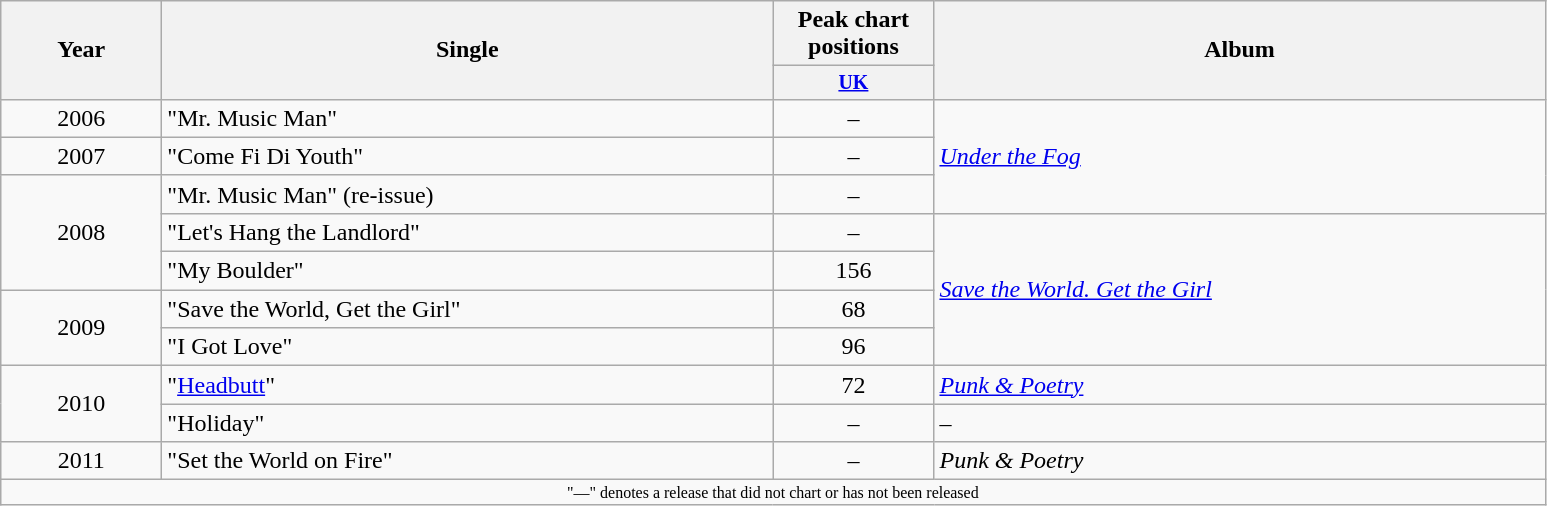<table class="wikitable">
<tr>
<th rowspan="2" style="width:100px;">Year</th>
<th rowspan="2" style="width:400px;">Single</th>
<th colspan="1" style="width:100px;">Peak chart positions</th>
<th rowspan="2" style="width:400px;">Album</th>
</tr>
<tr style=font-size:smaller>
<th width=45><a href='#'>UK</a><br></th>
</tr>
<tr>
<td align="center">2006</td>
<td>"Mr. Music Man"</td>
<td align="center">–</td>
<td rowspan="3"><em><a href='#'>Under the Fog</a></em></td>
</tr>
<tr>
<td align="center">2007</td>
<td>"Come Fi Di Youth"</td>
<td align="center">–</td>
</tr>
<tr>
<td align="center" rowspan="3">2008</td>
<td>"Mr. Music Man" (re-issue)</td>
<td align="center">–</td>
</tr>
<tr>
<td>"Let's Hang the Landlord"</td>
<td align="center">–</td>
<td rowspan="4"><em><a href='#'>Save the World. Get the Girl</a></em></td>
</tr>
<tr>
<td>"My Boulder"</td>
<td align="center">156</td>
</tr>
<tr>
<td align="center" rowspan="2">2009</td>
<td>"Save the World, Get the Girl"</td>
<td align="center">68</td>
</tr>
<tr>
<td>"I Got Love"</td>
<td align="center">96</td>
</tr>
<tr>
<td align="center" rowspan="2">2010</td>
<td>"<a href='#'>Headbutt</a>"</td>
<td align="center">72</td>
<td><em><a href='#'>Punk & Poetry</a></em></td>
</tr>
<tr>
<td>"Holiday"</td>
<td align="center">–</td>
<td>–</td>
</tr>
<tr>
<td align="center">2011</td>
<td>"Set the World on Fire"</td>
<td align="center">–</td>
<td><em>Punk & Poetry</em></td>
</tr>
<tr>
<td align="center" colspan="4" style="font-size: 8pt">"—" denotes a release that did not chart or has not been released</td>
</tr>
</table>
